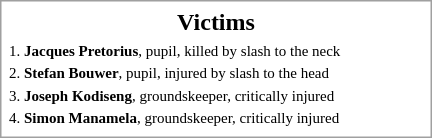<table style="float:right; margin:1em 1em 1em 1em; width:18em; border: 1px solid #a0a0a0; padding: 2px; background-color: #F19F5F5; text-left;">
<tr style="text-align:center;">
<td><strong>Victims</strong></td>
</tr>
<tr style="text-align:left; font-size:x-small;">
<td>1. <strong>Jacques Pretorius</strong>, pupil, killed by slash to the neck</td>
</tr>
<tr style="text-align:left; font-size:x-small;">
<td>2. <strong>Stefan Bouwer</strong>, pupil, injured by slash to the head</td>
</tr>
<tr style="text-align:left; font-size:x-small;">
<td>3. <strong>Joseph Kodiseng</strong>, groundskeeper, critically injured</td>
</tr>
<tr style="text-align:left; font-size:x-small;">
<td>4. <strong>Simon Manamela</strong>, groundskeeper, critically injured</td>
</tr>
<tr style="text-align:left; font-size:x-small;">
</tr>
</table>
